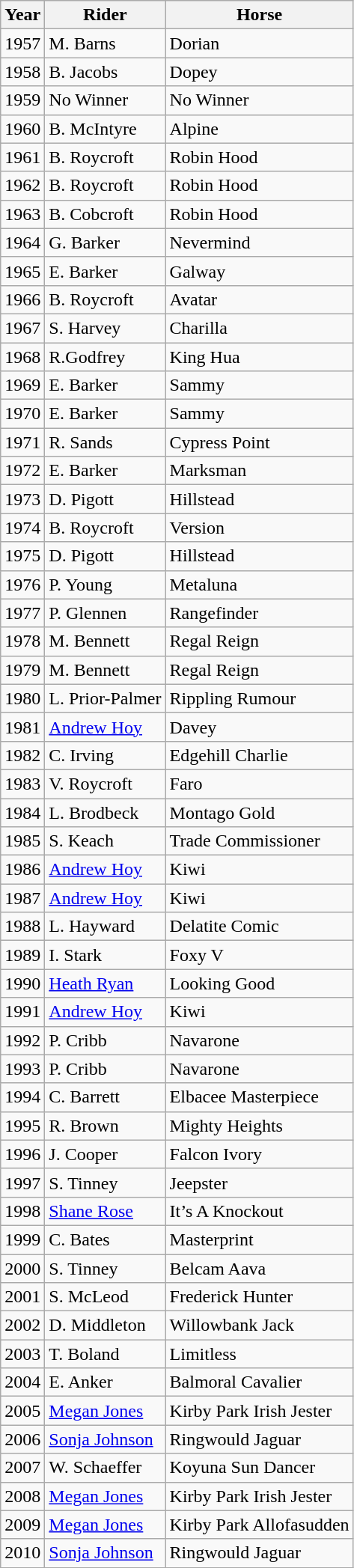<table class="wikitable">
<tr>
<th>Year</th>
<th>Rider</th>
<th>Horse</th>
</tr>
<tr>
<td>1957</td>
<td>M. Barns</td>
<td>Dorian</td>
</tr>
<tr>
<td>1958</td>
<td>B. Jacobs</td>
<td>Dopey</td>
</tr>
<tr>
<td>1959</td>
<td>No Winner</td>
<td>No Winner</td>
</tr>
<tr>
<td>1960</td>
<td>B. McIntyre</td>
<td>Alpine</td>
</tr>
<tr>
<td>1961</td>
<td>B. Roycroft</td>
<td>Robin Hood</td>
</tr>
<tr>
<td>1962</td>
<td>B. Roycroft</td>
<td>Robin Hood</td>
</tr>
<tr>
<td>1963</td>
<td>B. Cobcroft</td>
<td>Robin Hood</td>
</tr>
<tr>
<td>1964</td>
<td>G. Barker</td>
<td>Nevermind</td>
</tr>
<tr>
<td>1965</td>
<td>E. Barker</td>
<td>Galway</td>
</tr>
<tr>
<td>1966</td>
<td>B. Roycroft</td>
<td>Avatar</td>
</tr>
<tr>
<td>1967</td>
<td>S. Harvey</td>
<td>Charilla</td>
</tr>
<tr>
<td>1968</td>
<td>R.Godfrey</td>
<td>King Hua</td>
</tr>
<tr>
<td>1969</td>
<td>E. Barker</td>
<td>Sammy</td>
</tr>
<tr>
<td>1970</td>
<td>E. Barker</td>
<td>Sammy</td>
</tr>
<tr>
<td>1971</td>
<td>R. Sands</td>
<td>Cypress Point</td>
</tr>
<tr>
<td>1972</td>
<td>E. Barker</td>
<td>Marksman</td>
</tr>
<tr>
<td>1973</td>
<td>D. Pigott</td>
<td>Hillstead</td>
</tr>
<tr>
<td>1974</td>
<td>B. Roycroft</td>
<td>Version</td>
</tr>
<tr>
<td>1975</td>
<td>D. Pigott</td>
<td>Hillstead</td>
</tr>
<tr>
<td>1976</td>
<td>P. Young</td>
<td>Metaluna</td>
</tr>
<tr>
<td>1977</td>
<td>P. Glennen</td>
<td>Rangefinder</td>
</tr>
<tr>
<td>1978</td>
<td>M. Bennett</td>
<td>Regal Reign</td>
</tr>
<tr>
<td>1979</td>
<td>M. Bennett</td>
<td>Regal Reign</td>
</tr>
<tr>
<td>1980</td>
<td>L. Prior-Palmer</td>
<td>Rippling Rumour</td>
</tr>
<tr>
<td>1981</td>
<td><a href='#'>Andrew Hoy</a></td>
<td>Davey</td>
</tr>
<tr>
<td>1982</td>
<td>C. Irving</td>
<td>Edgehill Charlie</td>
</tr>
<tr>
<td>1983</td>
<td>V. Roycroft</td>
<td>Faro</td>
</tr>
<tr>
<td>1984</td>
<td>L. Brodbeck</td>
<td>Montago Gold</td>
</tr>
<tr>
<td>1985</td>
<td>S. Keach</td>
<td>Trade Commissioner</td>
</tr>
<tr>
<td>1986</td>
<td><a href='#'>Andrew Hoy</a></td>
<td>Kiwi</td>
</tr>
<tr>
<td>1987</td>
<td><a href='#'>Andrew Hoy</a></td>
<td>Kiwi</td>
</tr>
<tr>
<td>1988</td>
<td>L. Hayward</td>
<td>Delatite Comic</td>
</tr>
<tr>
<td>1989</td>
<td>I. Stark</td>
<td>Foxy V</td>
</tr>
<tr>
<td>1990</td>
<td><a href='#'>Heath Ryan</a></td>
<td>Looking Good</td>
</tr>
<tr>
<td>1991</td>
<td><a href='#'>Andrew Hoy</a></td>
<td>Kiwi</td>
</tr>
<tr>
<td>1992</td>
<td>P. Cribb</td>
<td>Navarone</td>
</tr>
<tr>
<td>1993</td>
<td>P. Cribb</td>
<td>Navarone</td>
</tr>
<tr>
<td>1994</td>
<td>C. Barrett</td>
<td>Elbacee Masterpiece</td>
</tr>
<tr>
<td>1995</td>
<td>R. Brown</td>
<td>Mighty Heights</td>
</tr>
<tr>
<td>1996</td>
<td>J. Cooper</td>
<td>Falcon Ivory</td>
</tr>
<tr>
<td>1997</td>
<td>S. Tinney</td>
<td>Jeepster</td>
</tr>
<tr>
<td>1998</td>
<td><a href='#'>Shane Rose</a></td>
<td>It’s A Knockout</td>
</tr>
<tr>
<td>1999</td>
<td>C. Bates</td>
<td>Masterprint</td>
</tr>
<tr>
<td>2000</td>
<td>S. Tinney</td>
<td>Belcam Aava</td>
</tr>
<tr>
<td>2001</td>
<td>S. McLeod</td>
<td>Frederick Hunter</td>
</tr>
<tr>
<td>2002</td>
<td>D. Middleton</td>
<td>Willowbank Jack</td>
</tr>
<tr>
<td>2003</td>
<td>T. Boland</td>
<td>Limitless</td>
</tr>
<tr>
<td>2004</td>
<td>E. Anker</td>
<td>Balmoral Cavalier</td>
</tr>
<tr>
<td>2005</td>
<td><a href='#'>Megan Jones</a></td>
<td>Kirby Park Irish Jester</td>
</tr>
<tr>
<td>2006</td>
<td><a href='#'>Sonja Johnson</a></td>
<td>Ringwould Jaguar</td>
</tr>
<tr>
<td>2007</td>
<td>W. Schaeffer</td>
<td>Koyuna Sun Dancer</td>
</tr>
<tr>
<td>2008</td>
<td><a href='#'>Megan Jones</a></td>
<td>Kirby Park Irish Jester</td>
</tr>
<tr>
<td>2009</td>
<td><a href='#'>Megan Jones</a></td>
<td>Kirby Park Allofasudden</td>
</tr>
<tr>
<td>2010</td>
<td><a href='#'>Sonja Johnson</a></td>
<td>Ringwould Jaguar</td>
</tr>
</table>
